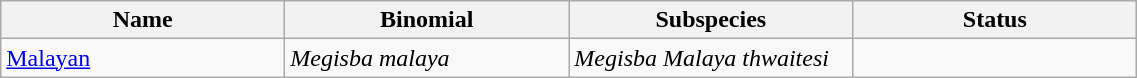<table width=60% class="wikitable">
<tr>
<th width=20%>Name</th>
<th width=20%>Binomial</th>
<th width=20%>Subspecies</th>
<th width=20%>Status</th>
</tr>
<tr>
<td><a href='#'>Malayan</a><br>
</td>
<td><em>Megisba malaya</em></td>
<td><em>Megisba Malaya thwaitesi</em></td>
<td></td>
</tr>
</table>
